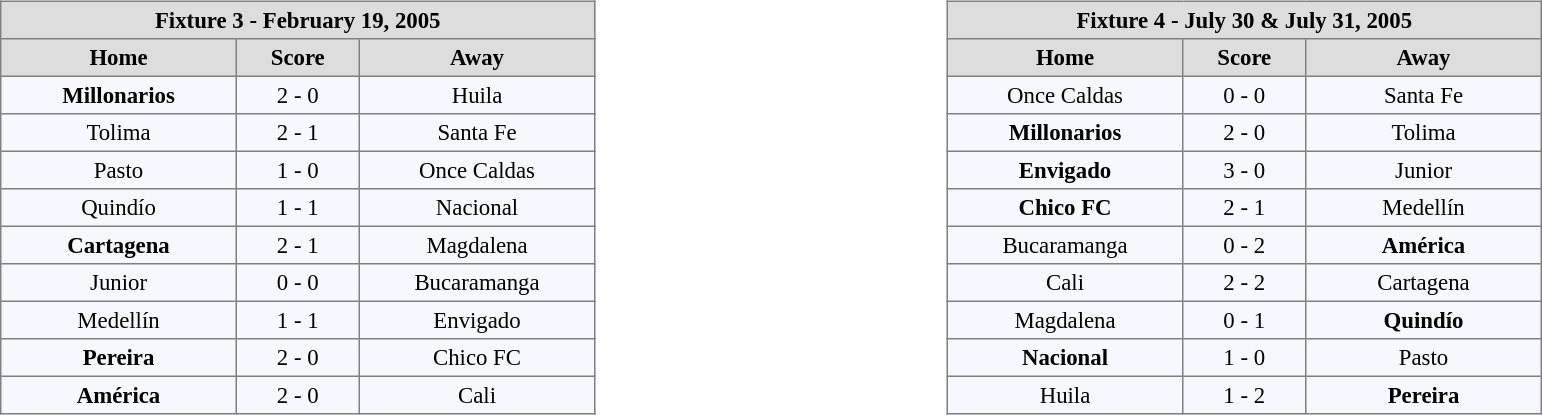<table width=100%>
<tr>
<td valign=top width=50% align=left><br><table align=center bgcolor="#f7f8ff" cellpadding="3" cellspacing="0" border="1" style="font-size: 95%; border: gray solid 1px; border-collapse: collapse;">
<tr align=center bgcolor=#DDDDDD style="color:black;">
<th colspan=3 align=center>Fixture 3 - February 19, 2005</th>
</tr>
<tr align=center bgcolor=#DDDDDD style="color:black;">
<th width="150">Home</th>
<th width="75">Score</th>
<th width="150">Away</th>
</tr>
<tr align=center>
<td><strong>Millonarios</strong></td>
<td>2 - 0</td>
<td>Huila</td>
</tr>
<tr align=center>
<td>Tolima</td>
<td>2 - 1</td>
<td>Santa Fe</td>
</tr>
<tr align=center>
<td>Pasto</td>
<td>1 - 0</td>
<td>Once Caldas</td>
</tr>
<tr align=center>
<td>Quindío</td>
<td>1 - 1</td>
<td>Nacional</td>
</tr>
<tr align=center>
<td><strong>Cartagena</strong></td>
<td>2 - 1</td>
<td>Magdalena</td>
</tr>
<tr align=center>
<td>Junior</td>
<td>0 - 0</td>
<td>Bucaramanga</td>
</tr>
<tr align=center>
<td>Medellín</td>
<td>1 - 1</td>
<td>Envigado</td>
</tr>
<tr align=center>
<td><strong>Pereira</strong></td>
<td>2 - 0</td>
<td>Chico FC</td>
</tr>
<tr align=center>
<td><strong>América</strong></td>
<td>2 - 0</td>
<td>Cali</td>
</tr>
</table>
</td>
<td valign=top width=50% align=left><br><table align=center bgcolor="#f7f8ff" cellpadding="3" cellspacing="0" border="1" style="font-size: 95%; border: gray solid 1px; border-collapse: collapse;">
<tr align=center bgcolor=#DDDDDD style="color:black;">
<th colspan=3 align=center>Fixture 4 - July 30 & July 31, 2005</th>
</tr>
<tr align=center bgcolor=#DDDDDD style="color:black;">
<th width="150">Home</th>
<th width="75">Score</th>
<th width="150">Away</th>
</tr>
<tr align=center>
<td>Once Caldas</td>
<td>0 - 0</td>
<td>Santa Fe</td>
</tr>
<tr align=center>
<td><strong>Millonarios</strong></td>
<td>2 - 0</td>
<td>Tolima</td>
</tr>
<tr align=center>
<td><strong>Envigado</strong></td>
<td>3 - 0</td>
<td>Junior</td>
</tr>
<tr align=center>
<td><strong>Chico FC</strong></td>
<td>2 - 1</td>
<td>Medellín</td>
</tr>
<tr align=center>
<td>Bucaramanga</td>
<td>0 - 2</td>
<td><strong>América</strong></td>
</tr>
<tr align=center>
<td>Cali</td>
<td>2 - 2</td>
<td>Cartagena</td>
</tr>
<tr align=center>
<td>Magdalena</td>
<td>0 - 1</td>
<td><strong>Quindío</strong></td>
</tr>
<tr align=center>
<td><strong>Nacional</strong></td>
<td>1 - 0</td>
<td>Pasto</td>
</tr>
<tr align=center>
<td>Huila</td>
<td>1 - 2</td>
<td><strong>Pereira</strong></td>
</tr>
</table>
</td>
</tr>
</table>
